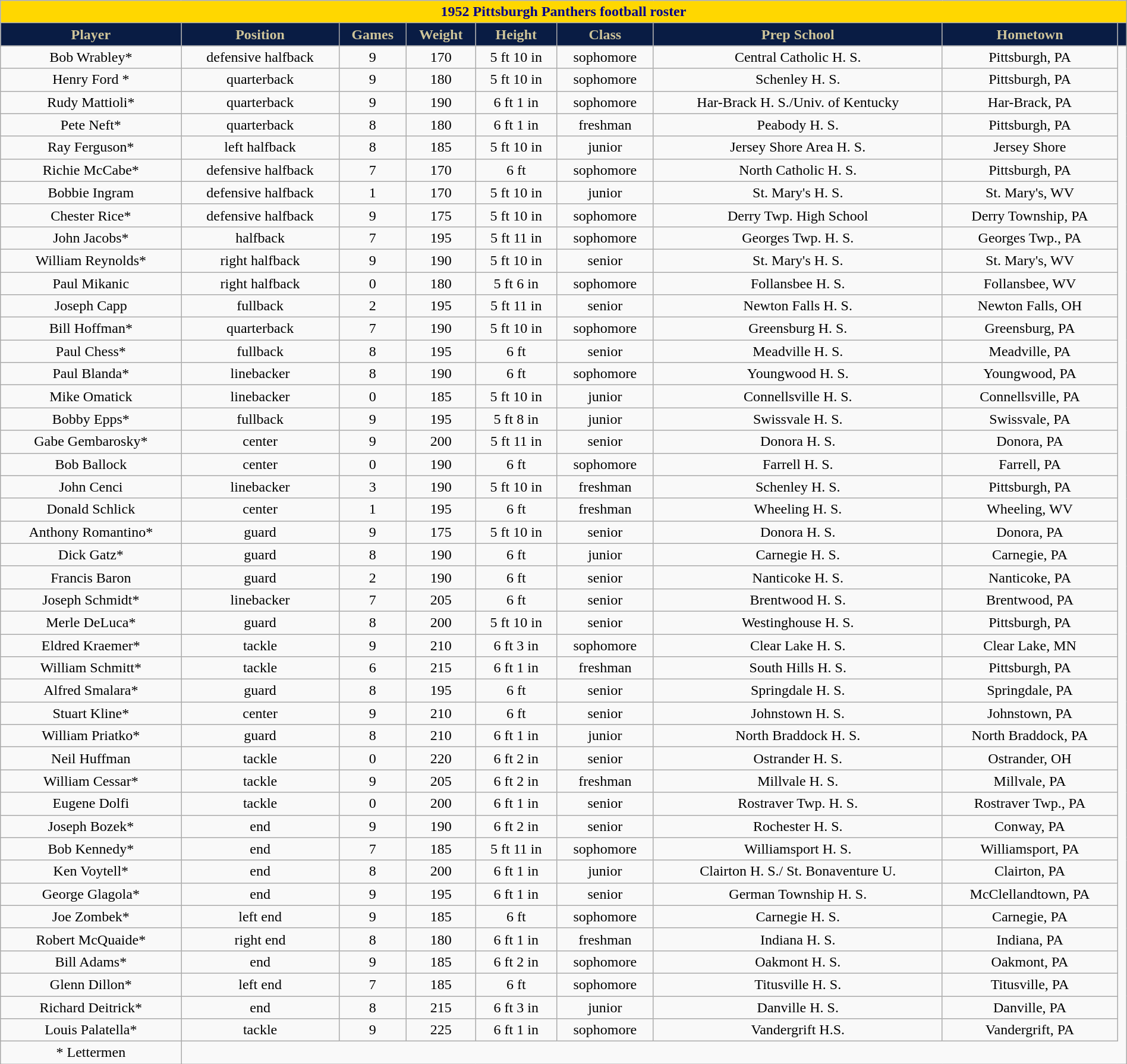<table class="wikitable collapsible collapsed" style="margin: left; text-align:right; width:100%;">
<tr>
<th colspan="10" ; style="background:gold; color:darkblue; text-align: center;"><strong>1952 Pittsburgh Panthers football roster</strong></th>
</tr>
<tr align="center"  style="background:#091C44; color:#CEC499;">
<td><strong>Player</strong></td>
<td><strong>Position</strong></td>
<td><strong>Games</strong></td>
<td><strong>Weight</strong></td>
<td><strong>Height</strong></td>
<td><strong>Class</strong></td>
<td><strong>Prep School</strong></td>
<td><strong>Hometown</strong></td>
<td></td>
</tr>
<tr align="center" bgcolor="">
<td>Bob Wrabley*</td>
<td>defensive halfback</td>
<td>9</td>
<td>170</td>
<td>5 ft 10 in</td>
<td>sophomore</td>
<td>Central Catholic H. S.</td>
<td>Pittsburgh, PA</td>
</tr>
<tr align="center" bgcolor="">
<td>Henry Ford *</td>
<td>quarterback</td>
<td>9</td>
<td>180</td>
<td>5 ft 10 in</td>
<td>sophomore</td>
<td>Schenley H. S.</td>
<td>Pittsburgh, PA</td>
</tr>
<tr align="center" bgcolor="">
<td>Rudy Mattioli*</td>
<td>quarterback</td>
<td>9</td>
<td>190</td>
<td>6 ft 1 in</td>
<td>sophomore</td>
<td>Har-Brack H. S./Univ. of Kentucky</td>
<td>Har-Brack, PA</td>
</tr>
<tr align="center" bgcolor="">
<td>Pete Neft*</td>
<td>quarterback</td>
<td>8</td>
<td>180</td>
<td>6 ft 1 in</td>
<td>freshman</td>
<td>Peabody H. S.</td>
<td>Pittsburgh, PA</td>
</tr>
<tr align="center" bgcolor="">
<td>Ray Ferguson*</td>
<td>left halfback</td>
<td>8</td>
<td>185</td>
<td>5 ft 10 in</td>
<td>junior</td>
<td>Jersey Shore Area H. S.</td>
<td>Jersey Shore</td>
</tr>
<tr align="center" bgcolor="">
<td>Richie McCabe*</td>
<td>defensive halfback</td>
<td>7</td>
<td>170</td>
<td>6 ft</td>
<td>sophomore</td>
<td>North Catholic H. S.</td>
<td>Pittsburgh, PA</td>
</tr>
<tr align="center" bgcolor="">
<td>Bobbie Ingram</td>
<td>defensive halfback</td>
<td>1</td>
<td>170</td>
<td>5 ft 10 in</td>
<td>junior</td>
<td>St. Mary's H. S.</td>
<td>St. Mary's, WV</td>
</tr>
<tr align="center" bgcolor="">
<td>Chester Rice*</td>
<td>defensive halfback</td>
<td>9</td>
<td>175</td>
<td>5 ft 10 in</td>
<td>sophomore</td>
<td>Derry Twp. High School</td>
<td>Derry Township, PA</td>
</tr>
<tr align="center" bgcolor="">
<td>John Jacobs*</td>
<td>halfback</td>
<td>7</td>
<td>195</td>
<td>5 ft 11 in</td>
<td>sophomore</td>
<td>Georges Twp. H. S.</td>
<td>Georges Twp., PA</td>
</tr>
<tr align="center" bgcolor="">
<td>William Reynolds*</td>
<td>right halfback</td>
<td>9</td>
<td>190</td>
<td>5 ft 10 in</td>
<td>senior</td>
<td>St. Mary's H. S.</td>
<td>St. Mary's, WV</td>
</tr>
<tr align="center" bgcolor="">
<td>Paul Mikanic</td>
<td>right halfback</td>
<td>0</td>
<td>180</td>
<td>5 ft 6 in</td>
<td>sophomore</td>
<td>Follansbee H. S.</td>
<td>Follansbee, WV</td>
</tr>
<tr align="center" bgcolor="">
<td>Joseph Capp</td>
<td>fullback</td>
<td>2</td>
<td>195</td>
<td>5 ft 11 in</td>
<td>senior</td>
<td>Newton Falls H. S.</td>
<td>Newton Falls, OH</td>
</tr>
<tr align="center" bgcolor="">
<td>Bill Hoffman*</td>
<td>quarterback</td>
<td>7</td>
<td>190</td>
<td>5 ft 10 in</td>
<td>sophomore</td>
<td>Greensburg H. S.</td>
<td>Greensburg, PA</td>
</tr>
<tr align="center" bgcolor="">
<td>Paul Chess*</td>
<td>fullback</td>
<td>8</td>
<td>195</td>
<td>6 ft</td>
<td>senior</td>
<td>Meadville H. S.</td>
<td>Meadville, PA</td>
</tr>
<tr align="center" bgcolor="">
<td>Paul Blanda*</td>
<td>linebacker</td>
<td>8</td>
<td>190</td>
<td>6 ft</td>
<td>sophomore</td>
<td>Youngwood H. S.</td>
<td>Youngwood, PA</td>
</tr>
<tr align="center" bgcolor="">
<td>Mike Omatick</td>
<td>linebacker</td>
<td>0</td>
<td>185</td>
<td>5 ft 10 in</td>
<td>junior</td>
<td>Connellsville H. S.</td>
<td>Connellsville, PA</td>
</tr>
<tr align="center" bgcolor="">
<td>Bobby Epps*</td>
<td>fullback</td>
<td>9</td>
<td>195</td>
<td>5 ft 8 in</td>
<td>junior</td>
<td>Swissvale H. S.</td>
<td>Swissvale, PA</td>
</tr>
<tr align="center" bgcolor="">
<td>Gabe Gembarosky*</td>
<td>center</td>
<td>9</td>
<td>200</td>
<td>5 ft 11 in</td>
<td>senior</td>
<td>Donora H. S.</td>
<td>Donora, PA</td>
</tr>
<tr align="center" bgcolor="">
<td>Bob Ballock</td>
<td>center</td>
<td>0</td>
<td>190</td>
<td>6 ft</td>
<td>sophomore</td>
<td>Farrell H. S.</td>
<td>Farrell, PA</td>
</tr>
<tr align="center" bgcolor="">
<td>John Cenci</td>
<td>linebacker</td>
<td>3</td>
<td>190</td>
<td>5 ft 10 in</td>
<td>freshman</td>
<td>Schenley H. S.</td>
<td>Pittsburgh, PA</td>
</tr>
<tr align="center" bgcolor="">
<td>Donald Schlick</td>
<td>center</td>
<td>1</td>
<td>195</td>
<td>6 ft</td>
<td>freshman</td>
<td>Wheeling H. S.</td>
<td>Wheeling, WV</td>
</tr>
<tr align="center" bgcolor="">
<td>Anthony Romantino*</td>
<td>guard</td>
<td>9</td>
<td>175</td>
<td>5 ft 10 in</td>
<td>senior</td>
<td>Donora H. S.</td>
<td>Donora, PA</td>
</tr>
<tr align="center" bgcolor="">
<td>Dick Gatz*</td>
<td>guard</td>
<td>8</td>
<td>190</td>
<td>6 ft</td>
<td>junior</td>
<td>Carnegie H. S.</td>
<td>Carnegie, PA</td>
</tr>
<tr align="center" bgcolor="">
<td>Francis Baron</td>
<td>guard</td>
<td>2</td>
<td>190</td>
<td>6 ft</td>
<td>senior</td>
<td>Nanticoke H. S.</td>
<td>Nanticoke, PA</td>
</tr>
<tr align="center" bgcolor="">
<td>Joseph Schmidt*</td>
<td>linebacker</td>
<td>7</td>
<td>205</td>
<td>6 ft</td>
<td>senior</td>
<td>Brentwood H. S.</td>
<td>Brentwood, PA</td>
</tr>
<tr align="center" bgcolor="">
<td>Merle DeLuca*</td>
<td>guard</td>
<td>8</td>
<td>200</td>
<td>5 ft 10 in</td>
<td>senior</td>
<td>Westinghouse H. S.</td>
<td>Pittsburgh, PA</td>
</tr>
<tr align="center" bgcolor="">
<td>Eldred Kraemer*</td>
<td>tackle</td>
<td>9</td>
<td>210</td>
<td>6 ft 3 in</td>
<td>sophomore</td>
<td>Clear Lake H. S.</td>
<td>Clear Lake, MN</td>
</tr>
<tr align="center" bgcolor="">
<td>William Schmitt*</td>
<td>tackle</td>
<td>6</td>
<td>215</td>
<td>6 ft 1 in</td>
<td>freshman</td>
<td>South Hills H. S.</td>
<td>Pittsburgh, PA</td>
</tr>
<tr align="center" bgcolor="">
<td>Alfred Smalara*</td>
<td>guard</td>
<td>8</td>
<td>195</td>
<td>6 ft</td>
<td>senior</td>
<td>Springdale H. S.</td>
<td>Springdale, PA</td>
</tr>
<tr align="center" bgcolor="">
<td>Stuart Kline*</td>
<td>center</td>
<td>9</td>
<td>210</td>
<td>6 ft</td>
<td>senior</td>
<td>Johnstown H. S.</td>
<td>Johnstown, PA</td>
</tr>
<tr align="center" bgcolor="">
<td>William Priatko*</td>
<td>guard</td>
<td>8</td>
<td>210</td>
<td>6 ft 1 in</td>
<td>junior</td>
<td>North Braddock H. S.</td>
<td>North Braddock, PA</td>
</tr>
<tr align="center" bgcolor="">
<td>Neil Huffman</td>
<td>tackle</td>
<td>0</td>
<td>220</td>
<td>6 ft 2 in</td>
<td>senior</td>
<td>Ostrander H. S.</td>
<td>Ostrander, OH</td>
</tr>
<tr align="center" bgcolor="">
<td>William Cessar*</td>
<td>tackle</td>
<td>9</td>
<td>205</td>
<td>6 ft 2 in</td>
<td>freshman</td>
<td>Millvale H. S.</td>
<td>Millvale, PA</td>
</tr>
<tr align="center" bgcolor="">
<td>Eugene Dolfi</td>
<td>tackle</td>
<td>0</td>
<td>200</td>
<td>6 ft 1 in</td>
<td>senior</td>
<td>Rostraver Twp. H. S.</td>
<td>Rostraver Twp., PA</td>
</tr>
<tr align="center" bgcolor="">
<td>Joseph Bozek*</td>
<td>end</td>
<td>9</td>
<td>190</td>
<td>6 ft 2 in</td>
<td>senior</td>
<td>Rochester H. S.</td>
<td>Conway, PA</td>
</tr>
<tr align="center" bgcolor="">
<td>Bob Kennedy*</td>
<td>end</td>
<td>7</td>
<td>185</td>
<td>5 ft 11 in</td>
<td>sophomore</td>
<td>Williamsport H. S.</td>
<td>Williamsport, PA</td>
</tr>
<tr align="center" bgcolor="">
<td>Ken Voytell*</td>
<td>end</td>
<td>8</td>
<td>200</td>
<td>6 ft 1 in</td>
<td>junior</td>
<td>Clairton H. S./ St. Bonaventure U.</td>
<td>Clairton, PA</td>
</tr>
<tr align="center" bgcolor="">
<td>George Glagola*</td>
<td>end</td>
<td>9</td>
<td>195</td>
<td>6 ft 1 in</td>
<td>senior</td>
<td>German Township H. S.</td>
<td>McClellandtown, PA</td>
</tr>
<tr align="center" bgcolor="">
<td>Joe Zombek*</td>
<td>left end</td>
<td>9</td>
<td>185</td>
<td>6 ft</td>
<td>sophomore</td>
<td>Carnegie H. S.</td>
<td>Carnegie, PA</td>
</tr>
<tr align="center" bgcolor="">
<td>Robert McQuaide*</td>
<td>right end</td>
<td>8</td>
<td>180</td>
<td>6 ft 1 in</td>
<td>freshman</td>
<td>Indiana H. S.</td>
<td>Indiana, PA</td>
</tr>
<tr align="center" bgcolor="">
<td>Bill Adams*</td>
<td>end</td>
<td>9</td>
<td>185</td>
<td>6 ft 2 in</td>
<td>sophomore</td>
<td>Oakmont H. S.</td>
<td>Oakmont, PA</td>
</tr>
<tr align="center" bgcolor="">
<td>Glenn Dillon*</td>
<td>left end</td>
<td>7</td>
<td>185</td>
<td>6 ft</td>
<td>sophomore</td>
<td>Titusville H. S.</td>
<td>Titusville, PA</td>
</tr>
<tr align="center" bgcolor="">
<td>Richard Deitrick*</td>
<td>end</td>
<td>8</td>
<td>215</td>
<td>6 ft  3 in</td>
<td>junior</td>
<td>Danville H. S.</td>
<td>Danville, PA</td>
</tr>
<tr align="center" bgcolor="">
<td>Louis Palatella*</td>
<td>tackle</td>
<td>9</td>
<td>225</td>
<td>6 ft 1 in</td>
<td>sophomore</td>
<td>Vandergrift H.S.</td>
<td>Vandergrift, PA</td>
</tr>
<tr align="center" bgcolor="">
<td>* Lettermen<br></td>
</tr>
</table>
